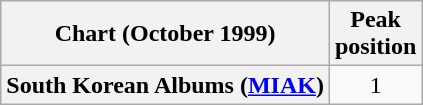<table class="wikitable plainrowheaders">
<tr>
<th>Chart (October 1999)</th>
<th>Peak<br>position</th>
</tr>
<tr>
<th scope="row">South Korean Albums (<a href='#'>MIAK</a>)</th>
<td align="center">1</td>
</tr>
</table>
